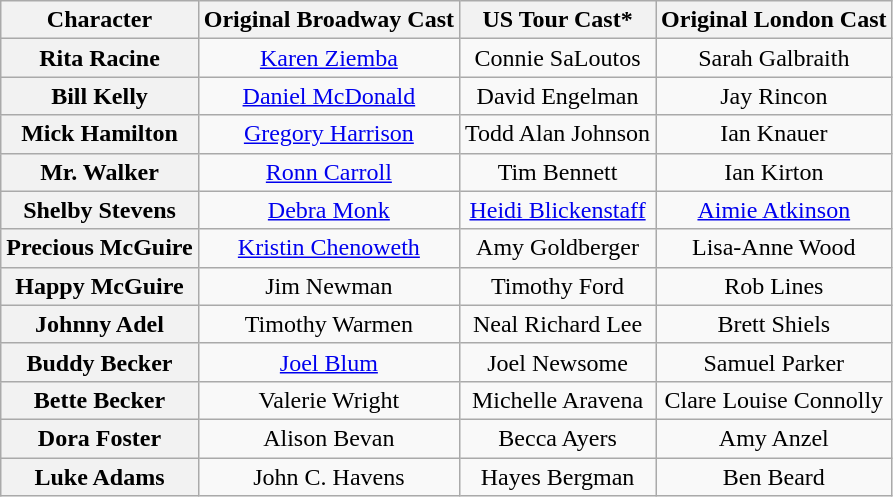<table class="wikitable" style="text-align:center;">
<tr>
<th>Character</th>
<th>Original Broadway Cast</th>
<th>US Tour Cast*</th>
<th>Original London Cast</th>
</tr>
<tr>
<th scope="row">Rita Racine</th>
<td><a href='#'>Karen Ziemba</a></td>
<td>Connie SaLoutos</td>
<td>Sarah Galbraith</td>
</tr>
<tr>
<th scope="row">Bill Kelly</th>
<td><a href='#'>Daniel McDonald</a></td>
<td>David Engelman</td>
<td>Jay Rincon</td>
</tr>
<tr>
<th scope="row">Mick Hamilton</th>
<td><a href='#'>Gregory Harrison</a></td>
<td>Todd Alan Johnson</td>
<td>Ian Knauer</td>
</tr>
<tr>
<th scope="row">Mr. Walker</th>
<td><a href='#'>Ronn Carroll</a></td>
<td>Tim Bennett</td>
<td>Ian Kirton</td>
</tr>
<tr>
<th scope="row">Shelby Stevens</th>
<td><a href='#'>Debra Monk</a></td>
<td><a href='#'>Heidi Blickenstaff</a></td>
<td><a href='#'>Aimie Atkinson</a></td>
</tr>
<tr>
<th scope="row">Precious McGuire</th>
<td><a href='#'>Kristin Chenoweth</a></td>
<td>Amy Goldberger</td>
<td>Lisa-Anne Wood</td>
</tr>
<tr>
<th scope="row">Happy McGuire</th>
<td>Jim Newman</td>
<td>Timothy Ford</td>
<td>Rob Lines</td>
</tr>
<tr>
<th scope="row">Johnny Adel</th>
<td>Timothy Warmen</td>
<td>Neal Richard Lee</td>
<td>Brett Shiels</td>
</tr>
<tr>
<th scope="row">Buddy Becker</th>
<td><a href='#'>Joel Blum</a></td>
<td>Joel Newsome</td>
<td>Samuel Parker</td>
</tr>
<tr>
<th scope="row">Bette Becker</th>
<td>Valerie Wright</td>
<td>Michelle Aravena</td>
<td>Clare Louise Connolly</td>
</tr>
<tr>
<th scope="row">Dora Foster</th>
<td>Alison Bevan</td>
<td>Becca Ayers</td>
<td>Amy Anzel</td>
</tr>
<tr>
<th scope="row">Luke Adams</th>
<td>John C. Havens</td>
<td>Hayes Bergman</td>
<td>Ben Beard</td>
</tr>
</table>
